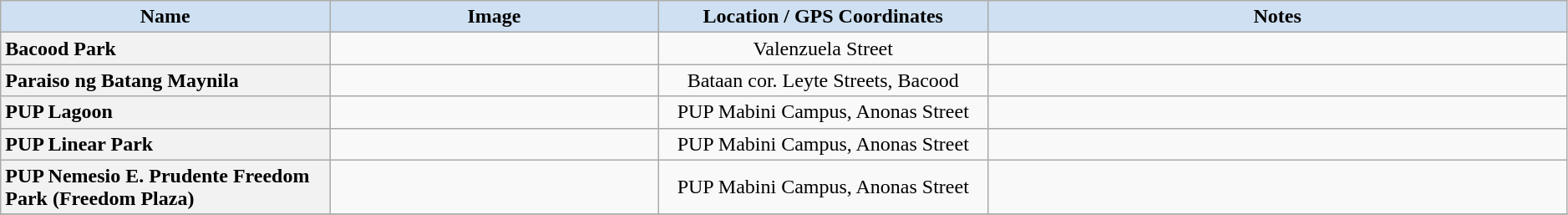<table class="wikitable plainrowheaders" style="text-align:center"  border="1" width=99%>
<tr>
<th width="150" ! style="background:#CEE0F2" ! scope="col">Name</th>
<th width="150" ! style="background:#CEE0F2" ! scope="col">Image</th>
<th width="150" ! style="background:#CEE0F2" ! scope="col">Location / GPS Coordinates</th>
<th width="270" ! style="background:#CEE0F2" ! scope="col">Notes</th>
</tr>
<tr>
<th scope="row" style="text-align:left">Bacood Park</th>
<td></td>
<td>Valenzuela Street</td>
<td></td>
</tr>
<tr>
<th scope="row" style="text-align:left">Paraiso ng Batang Maynila</th>
<td></td>
<td>Bataan cor. Leyte Streets, Bacood</td>
<td></td>
</tr>
<tr>
<th scope="row" style="text-align:left">PUP Lagoon</th>
<td></td>
<td>PUP Mabini Campus, Anonas Street</td>
<td></td>
</tr>
<tr>
<th scope="row" style="text-align:left">PUP Linear Park</th>
<td></td>
<td>PUP Mabini Campus, Anonas Street</td>
<td></td>
</tr>
<tr>
<th scope="row" style="text-align:left">PUP Nemesio E. Prudente Freedom Park (Freedom Plaza)</th>
<td></td>
<td>PUP Mabini Campus, Anonas Street</td>
<td></td>
</tr>
<tr>
</tr>
</table>
